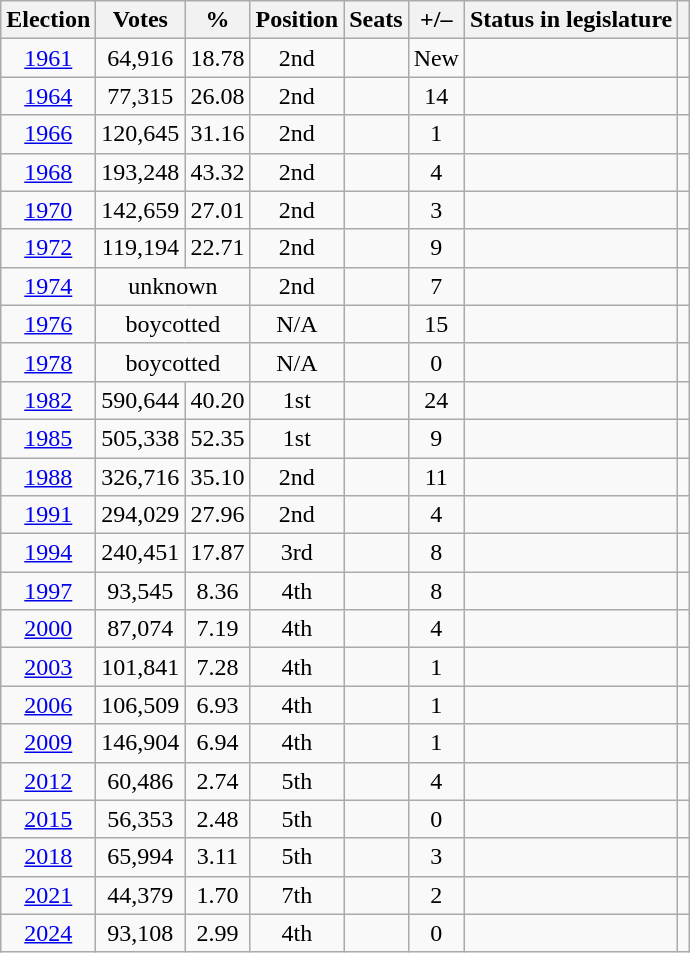<table class="wikitable" style="text-align:center">
<tr>
<th>Election</th>
<th scope="col">Votes</th>
<th scope="col">%</th>
<th>Position</th>
<th scope="col">Seats</th>
<th>+/–</th>
<th>Status in legislature</th>
<th></th>
</tr>
<tr>
<td><a href='#'>1961</a></td>
<td>64,916</td>
<td>18.78</td>
<td> 2nd</td>
<td></td>
<td>New</td>
<td></td>
<td></td>
</tr>
<tr>
<td><a href='#'>1964</a></td>
<td>77,315</td>
<td>26.08</td>
<td> 2nd</td>
<td></td>
<td> 14</td>
<td></td>
<td></td>
</tr>
<tr>
<td><a href='#'>1966</a></td>
<td>120,645</td>
<td>31.16</td>
<td> 2nd</td>
<td></td>
<td> 1</td>
<td></td>
<td></td>
</tr>
<tr>
<td><a href='#'>1968</a></td>
<td>193,248</td>
<td>43.32</td>
<td> 2nd</td>
<td></td>
<td> 4</td>
<td></td>
<td></td>
</tr>
<tr>
<td><a href='#'>1970</a></td>
<td>142,659</td>
<td>27.01</td>
<td> 2nd</td>
<td></td>
<td> 3</td>
<td></td>
<td></td>
</tr>
<tr>
<td><a href='#'>1972</a></td>
<td>119,194</td>
<td>22.71</td>
<td> 2nd</td>
<td></td>
<td> 9</td>
<td></td>
<td></td>
</tr>
<tr>
<td><a href='#'>1974</a></td>
<td colspan="2">unknown</td>
<td> 2nd</td>
<td></td>
<td> 7</td>
<td></td>
<td></td>
</tr>
<tr>
<td><a href='#'>1976</a></td>
<td colspan="2">boycotted</td>
<td>N/A</td>
<td></td>
<td> 15</td>
<td></td>
<td></td>
</tr>
<tr>
<td><a href='#'>1978</a></td>
<td colspan="2">boycotted</td>
<td>N/A</td>
<td></td>
<td> 0</td>
<td></td>
<td></td>
</tr>
<tr>
<td><a href='#'>1982</a></td>
<td>590,644</td>
<td>40.20</td>
<td> 1st</td>
<td></td>
<td> 24</td>
<td></td>
<td></td>
</tr>
<tr>
<td><a href='#'>1985</a></td>
<td>505,338</td>
<td>52.35</td>
<td> 1st</td>
<td></td>
<td> 9</td>
<td></td>
<td></td>
</tr>
<tr>
<td><a href='#'>1988</a></td>
<td>326,716</td>
<td>35.10</td>
<td> 2nd</td>
<td></td>
<td> 11</td>
<td></td>
<td></td>
</tr>
<tr>
<td><a href='#'>1991</a></td>
<td>294,029</td>
<td>27.96</td>
<td> 2nd</td>
<td></td>
<td> 4</td>
<td></td>
<td></td>
</tr>
<tr>
<td><a href='#'>1994</a></td>
<td>240,451</td>
<td>17.87</td>
<td> 3rd</td>
<td></td>
<td> 8</td>
<td></td>
<td></td>
</tr>
<tr>
<td><a href='#'>1997</a></td>
<td>93,545</td>
<td>8.36</td>
<td> 4th</td>
<td></td>
<td> 8</td>
<td></td>
<td></td>
</tr>
<tr>
<td><a href='#'>2000</a></td>
<td>87,074</td>
<td>7.19</td>
<td> 4th</td>
<td></td>
<td> 4</td>
<td></td>
<td></td>
</tr>
<tr>
<td><a href='#'>2003</a></td>
<td>101,841</td>
<td>7.28</td>
<td> 4th</td>
<td></td>
<td> 1</td>
<td></td>
<td></td>
</tr>
<tr>
<td><a href='#'>2006</a></td>
<td>106,509</td>
<td>6.93</td>
<td> 4th</td>
<td></td>
<td> 1</td>
<td></td>
<td></td>
</tr>
<tr>
<td><a href='#'>2009</a></td>
<td>146,904</td>
<td>6.94</td>
<td> 4th</td>
<td></td>
<td> 1</td>
<td></td>
<td></td>
</tr>
<tr>
<td><a href='#'>2012</a></td>
<td>60,486</td>
<td>2.74</td>
<td> 5th</td>
<td></td>
<td> 4</td>
<td></td>
<td></td>
</tr>
<tr>
<td><a href='#'>2015</a></td>
<td>56,353</td>
<td>2.48</td>
<td> 5th</td>
<td></td>
<td> 0</td>
<td></td>
<td></td>
</tr>
<tr>
<td><a href='#'>2018</a></td>
<td>65,994</td>
<td>3.11</td>
<td> 5th</td>
<td></td>
<td> 3</td>
<td></td>
<td></td>
</tr>
<tr>
<td><a href='#'>2021</a></td>
<td>44,379</td>
<td>1.70</td>
<td> 7th</td>
<td></td>
<td> 2</td>
<td></td>
<td></td>
</tr>
<tr>
<td><a href='#'>2024</a></td>
<td>93,108</td>
<td>2.99</td>
<td> 4th</td>
<td></td>
<td> 0</td>
<td></td>
<td></td>
</tr>
</table>
